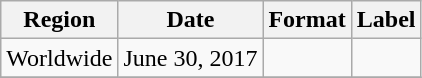<table class="wikitable">
<tr>
<th>Region</th>
<th>Date</th>
<th>Format</th>
<th>Label</th>
</tr>
<tr>
<td>Worldwide</td>
<td>June 30, 2017</td>
<td></td>
<td></td>
</tr>
<tr>
</tr>
</table>
